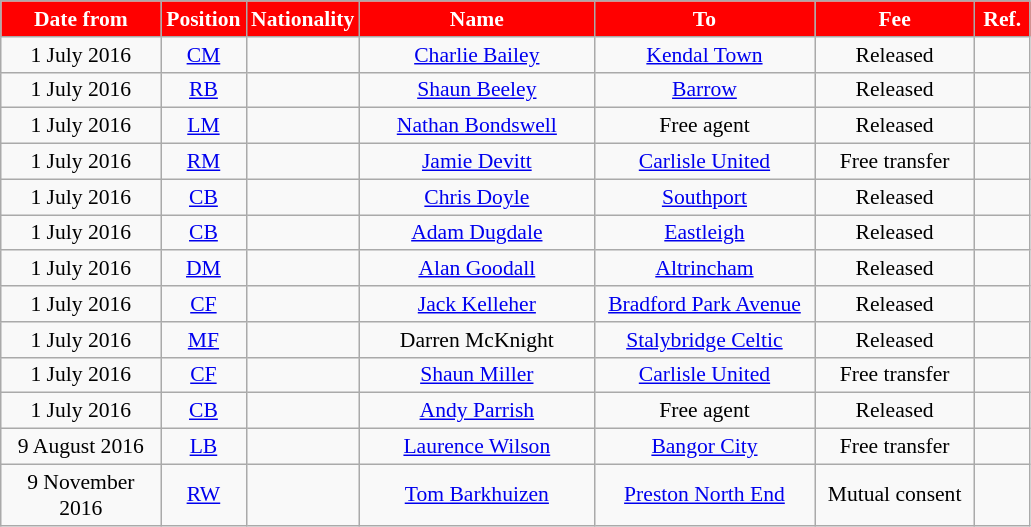<table class="wikitable"  style="text-align:center; font-size:90%; ">
<tr>
<th style="background:#FF0000; color:white; width:100px;">Date from</th>
<th style="background:#FF0000; color:white; width:50px;">Position</th>
<th style="background:#FF0000; color:white; width:50px;">Nationality</th>
<th style="background:#FF0000; color:white; width:150px;">Name</th>
<th style="background:#FF0000; color:white; width:140px;">To</th>
<th style="background:#FF0000; color:white; width:100px;">Fee</th>
<th style="background:#FF0000; color:white; width:30px;">Ref.</th>
</tr>
<tr>
<td>1 July 2016</td>
<td><a href='#'>CM</a></td>
<td></td>
<td><a href='#'>Charlie Bailey</a></td>
<td><a href='#'>Kendal Town</a></td>
<td>Released</td>
<td></td>
</tr>
<tr>
<td>1 July 2016</td>
<td><a href='#'>RB</a></td>
<td></td>
<td><a href='#'>Shaun Beeley</a></td>
<td><a href='#'>Barrow</a> </td>
<td>Released</td>
<td></td>
</tr>
<tr>
<td>1 July 2016</td>
<td><a href='#'>LM</a></td>
<td></td>
<td><a href='#'>Nathan Bondswell</a></td>
<td>Free agent</td>
<td>Released</td>
<td></td>
</tr>
<tr>
<td>1 July 2016</td>
<td><a href='#'>RM</a></td>
<td></td>
<td><a href='#'>Jamie Devitt</a></td>
<td><a href='#'>Carlisle United</a></td>
<td>Free transfer</td>
<td></td>
</tr>
<tr>
<td>1 July 2016</td>
<td><a href='#'>CB</a></td>
<td></td>
<td><a href='#'>Chris Doyle</a></td>
<td><a href='#'>Southport</a> </td>
<td>Released</td>
<td></td>
</tr>
<tr>
<td>1 July 2016</td>
<td><a href='#'>CB</a></td>
<td></td>
<td><a href='#'>Adam Dugdale</a></td>
<td><a href='#'>Eastleigh</a> </td>
<td>Released</td>
<td></td>
</tr>
<tr>
<td>1 July 2016</td>
<td><a href='#'>DM</a></td>
<td></td>
<td><a href='#'>Alan Goodall</a></td>
<td><a href='#'>Altrincham</a></td>
<td>Released</td>
<td></td>
</tr>
<tr>
<td>1 July 2016</td>
<td><a href='#'>CF</a></td>
<td></td>
<td><a href='#'>Jack Kelleher</a></td>
<td><a href='#'>Bradford Park Avenue</a> </td>
<td>Released</td>
<td></td>
</tr>
<tr>
<td>1 July 2016</td>
<td><a href='#'>MF</a></td>
<td></td>
<td>Darren McKnight</td>
<td><a href='#'>Stalybridge Celtic</a> </td>
<td>Released</td>
<td></td>
</tr>
<tr>
<td>1 July 2016</td>
<td><a href='#'>CF</a></td>
<td></td>
<td><a href='#'>Shaun Miller</a></td>
<td><a href='#'>Carlisle United</a></td>
<td>Free transfer</td>
<td></td>
</tr>
<tr>
<td>1 July 2016</td>
<td><a href='#'>CB</a></td>
<td></td>
<td><a href='#'>Andy Parrish</a></td>
<td>Free agent</td>
<td>Released</td>
<td></td>
</tr>
<tr>
<td>9 August 2016</td>
<td><a href='#'>LB</a></td>
<td></td>
<td><a href='#'>Laurence Wilson</a></td>
<td><a href='#'>Bangor City</a></td>
<td>Free transfer</td>
<td></td>
</tr>
<tr>
<td>9 November 2016</td>
<td><a href='#'>RW</a></td>
<td></td>
<td><a href='#'>Tom Barkhuizen</a></td>
<td><a href='#'>Preston North End</a> </td>
<td>Mutual consent</td>
<td></td>
</tr>
</table>
